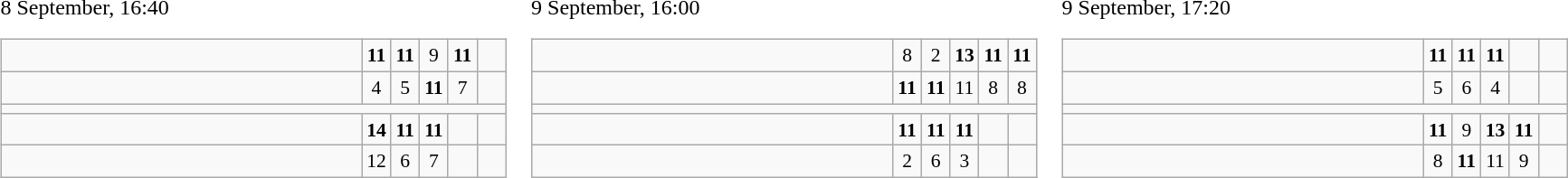<table>
<tr>
<td>8 September, 16:40<br><table class="wikitable" style="text-align:center; font-size:90%;">
<tr>
<td style="width:18em; text-align:left;"><strong></strong></td>
<td style="width:1em"><strong>11</strong></td>
<td style="width:1em"><strong>11</strong></td>
<td style="width:1em">9</td>
<td style="width:1em"><strong>11</strong></td>
<td style="width:1em"></td>
</tr>
<tr>
<td style="text-align:left;"></td>
<td>4</td>
<td>5</td>
<td><strong>11</strong></td>
<td>7</td>
<td></td>
</tr>
<tr>
<td colspan="6"></td>
</tr>
<tr>
<td style="text-align:left;"><strong></strong></td>
<td><strong>14</strong></td>
<td><strong>11</strong></td>
<td><strong>11</strong></td>
<td></td>
<td></td>
</tr>
<tr>
<td style="text-align:left;"></td>
<td>12</td>
<td>6</td>
<td>7</td>
<td></td>
<td></td>
</tr>
</table>
</td>
<td>9 September, 16:00<br><table class="wikitable" style="text-align:center; font-size:90%;">
<tr>
<td style="width:18em; text-align:left;"><strong></strong></td>
<td style="width:1em">8</td>
<td style="width:1em">2</td>
<td style="width:1em"><strong>13</strong></td>
<td style="width:1em"><strong>11</strong></td>
<td style="width:1em"><strong>11</strong></td>
</tr>
<tr>
<td style="text-align:left;"></td>
<td><strong>11</strong></td>
<td><strong>11</strong></td>
<td>11</td>
<td>8</td>
<td>8</td>
</tr>
<tr>
<td colspan="6"></td>
</tr>
<tr>
<td style="text-align:left;"><strong></strong></td>
<td><strong>11</strong></td>
<td><strong>11</strong></td>
<td><strong>11</strong></td>
<td></td>
<td></td>
</tr>
<tr>
<td style="text-align:left;"></td>
<td>2</td>
<td>6</td>
<td>3</td>
<td></td>
<td></td>
</tr>
</table>
</td>
<td>9 September, 17:20<br><table class="wikitable" style="text-align:center; font-size:90%;">
<tr>
<td style="width:18em; text-align:left;"><strong></strong></td>
<td style="width:1em"><strong>11</strong></td>
<td style="width:1em"><strong>11</strong></td>
<td style="width:1em"><strong>11</strong></td>
<td style="width:1em"></td>
<td style="width:1em"></td>
</tr>
<tr>
<td style="text-align:left;"></td>
<td>5</td>
<td>6</td>
<td>4</td>
<td></td>
<td></td>
</tr>
<tr>
<td colspan="6"></td>
</tr>
<tr>
<td style="text-align:left;"><strong></strong></td>
<td><strong>11</strong></td>
<td>9</td>
<td><strong>13</strong></td>
<td><strong>11</strong></td>
<td></td>
</tr>
<tr>
<td style="text-align:left;"></td>
<td>8</td>
<td><strong>11</strong></td>
<td>11</td>
<td>9</td>
<td></td>
</tr>
</table>
</td>
</tr>
</table>
